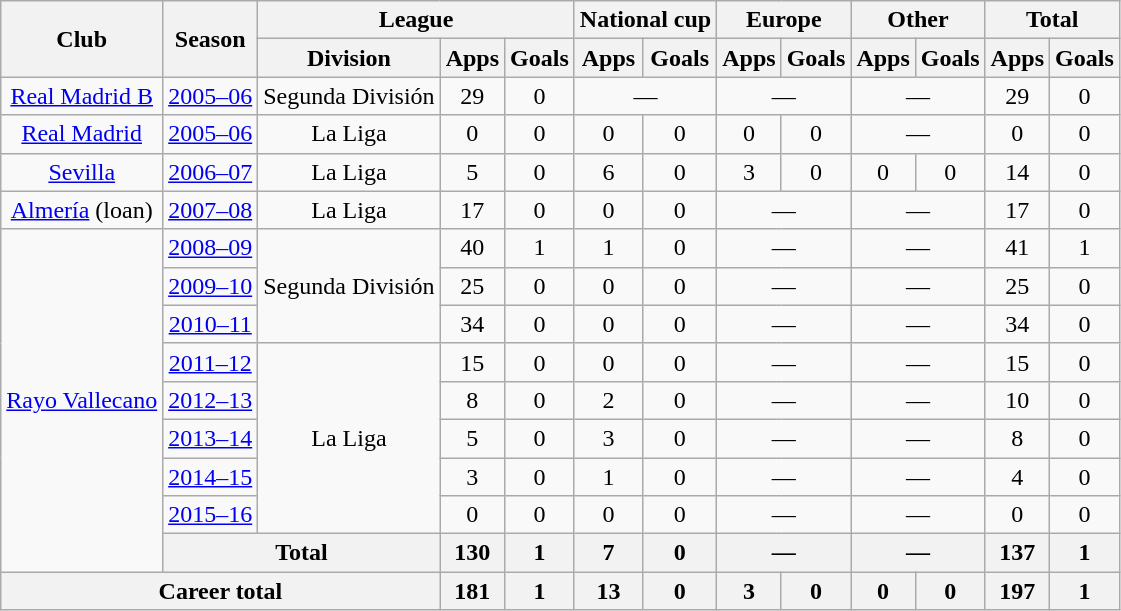<table class="wikitable" style="text-align: center;">
<tr>
<th rowspan="2">Club</th>
<th rowspan="2">Season</th>
<th colspan="3">League</th>
<th colspan="2">National cup</th>
<th colspan="2">Europe</th>
<th colspan="2">Other</th>
<th colspan="2">Total</th>
</tr>
<tr>
<th>Division</th>
<th>Apps</th>
<th>Goals</th>
<th>Apps</th>
<th>Goals</th>
<th>Apps</th>
<th>Goals</th>
<th>Apps</th>
<th>Goals</th>
<th>Apps</th>
<th>Goals</th>
</tr>
<tr>
<td><a href='#'>Real Madrid B</a></td>
<td><a href='#'>2005–06</a></td>
<td>Segunda División</td>
<td>29</td>
<td>0</td>
<td colspan="2">—</td>
<td colspan="2">—</td>
<td colspan="2">—</td>
<td>29</td>
<td>0</td>
</tr>
<tr>
<td><a href='#'>Real Madrid</a></td>
<td><a href='#'>2005–06</a></td>
<td>La Liga</td>
<td>0</td>
<td>0</td>
<td>0</td>
<td>0</td>
<td>0</td>
<td>0</td>
<td colspan="2">—</td>
<td>0</td>
<td>0</td>
</tr>
<tr>
<td><a href='#'>Sevilla</a></td>
<td><a href='#'>2006–07</a></td>
<td>La Liga</td>
<td>5</td>
<td>0</td>
<td>6</td>
<td>0</td>
<td>3</td>
<td>0</td>
<td>0</td>
<td>0</td>
<td>14</td>
<td>0</td>
</tr>
<tr>
<td><a href='#'>Almería</a> (loan)</td>
<td><a href='#'>2007–08</a></td>
<td>La Liga</td>
<td>17</td>
<td>0</td>
<td>0</td>
<td>0</td>
<td colspan="2">—</td>
<td colspan="2">—</td>
<td>17</td>
<td>0</td>
</tr>
<tr>
<td rowspan="9"><a href='#'>Rayo Vallecano</a></td>
<td><a href='#'>2008–09</a></td>
<td rowspan="3">Segunda División</td>
<td>40</td>
<td>1</td>
<td>1</td>
<td>0</td>
<td colspan="2">—</td>
<td colspan="2">—</td>
<td>41</td>
<td>1</td>
</tr>
<tr>
<td><a href='#'>2009–10</a></td>
<td>25</td>
<td>0</td>
<td>0</td>
<td>0</td>
<td colspan="2">—</td>
<td colspan="2">—</td>
<td>25</td>
<td>0</td>
</tr>
<tr>
<td><a href='#'>2010–11</a></td>
<td>34</td>
<td>0</td>
<td>0</td>
<td>0</td>
<td colspan="2">—</td>
<td colspan="2">—</td>
<td>34</td>
<td>0</td>
</tr>
<tr>
<td><a href='#'>2011–12</a></td>
<td rowspan="5">La Liga</td>
<td>15</td>
<td>0</td>
<td>0</td>
<td>0</td>
<td colspan="2">—</td>
<td colspan="2">—</td>
<td>15</td>
<td>0</td>
</tr>
<tr>
<td><a href='#'>2012–13</a></td>
<td>8</td>
<td>0</td>
<td>2</td>
<td>0</td>
<td colspan="2">—</td>
<td colspan="2">—</td>
<td>10</td>
<td>0</td>
</tr>
<tr>
<td><a href='#'>2013–14</a></td>
<td>5</td>
<td>0</td>
<td>3</td>
<td>0</td>
<td colspan="2">—</td>
<td colspan="2">—</td>
<td>8</td>
<td>0</td>
</tr>
<tr>
<td><a href='#'>2014–15</a></td>
<td>3</td>
<td>0</td>
<td>1</td>
<td>0</td>
<td colspan="2">—</td>
<td colspan="2">—</td>
<td>4</td>
<td>0</td>
</tr>
<tr>
<td><a href='#'>2015–16</a></td>
<td>0</td>
<td>0</td>
<td>0</td>
<td>0</td>
<td colspan="2">—</td>
<td colspan="2">—</td>
<td>0</td>
<td>0</td>
</tr>
<tr>
<th colspan="2">Total</th>
<th>130</th>
<th>1</th>
<th>7</th>
<th>0</th>
<th colspan="2">—</th>
<th colspan="2">—</th>
<th>137</th>
<th>1</th>
</tr>
<tr>
<th colspan="3">Career total</th>
<th>181</th>
<th>1</th>
<th>13</th>
<th>0</th>
<th>3</th>
<th>0</th>
<th>0</th>
<th>0</th>
<th>197</th>
<th>1</th>
</tr>
</table>
